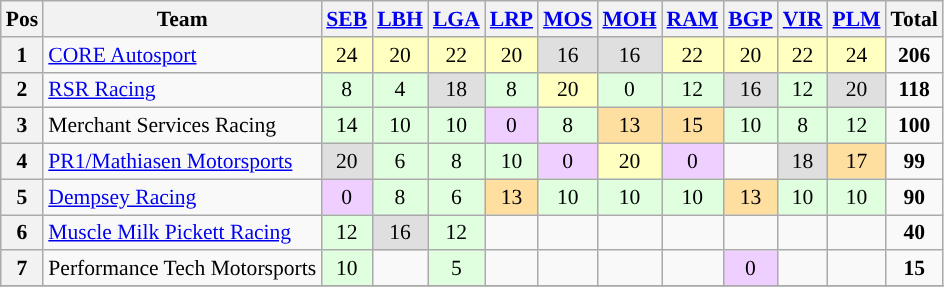<table class="wikitable" style="font-size: 90%; text-align:center;">
<tr>
<th>Pos</th>
<th>Team</th>
<th><a href='#'>SEB</a></th>
<th><a href='#'>LBH</a></th>
<th><a href='#'>LGA</a></th>
<th><a href='#'>LRP</a></th>
<th><a href='#'>MOS</a></th>
<th><a href='#'>MOH</a></th>
<th><a href='#'>RAM</a></th>
<th><a href='#'>BGP</a></th>
<th><a href='#'>VIR</a></th>
<th><a href='#'>PLM</a></th>
<th>Total</th>
</tr>
<tr>
<th>1</th>
<td align=left> <a href='#'>CORE Autosport</a></td>
<td style="background:#FFFFBF;”">24</td>
<td style="background:#FFFFBF;”">20</td>
<td style="background:#FFFFBF;”">22</td>
<td style="background:#FFFFBF;”">20</td>
<td style="background:#DFDFDF;”">16</td>
<td style="background:#DFDFDF;”">16</td>
<td style="background:#FFFFBF;”">22</td>
<td style="background:#FFFFBF;”">20</td>
<td style="background:#FFFFBF;”">22</td>
<td style="background:#FFFFBF;”">24</td>
<td><strong>206</strong></td>
</tr>
<tr>
<th>2</th>
<td align=left> <a href='#'>RSR Racing</a></td>
<td style="background:#DFFFDF;">8</td>
<td style="background:#DFFFDF;">4</td>
<td style="background:#DFDFDF;”">18</td>
<td style="background:#DFFFDF;">8</td>
<td style="background:#FFFFBF;”">20</td>
<td style="background:#DFFFDF;">0</td>
<td style="background:#DFFFDF;">12</td>
<td style="background:#DFDFDF;”">16</td>
<td style="background:#DFFFDF;">12</td>
<td style="background:#DFDFDF;”">20</td>
<td><strong>118</strong></td>
</tr>
<tr>
<th>3</th>
<td align=left> Merchant Services Racing</td>
<td style="background:#DFFFDF;">14</td>
<td style="background:#DFFFDF;">10</td>
<td style="background:#DFFFDF;">10</td>
<td style="background:#EFCFFF;">0</td>
<td style="background:#DFFFDF;">8</td>
<td style="background:#FFDF9F;”">13</td>
<td style="background:#FFDF9F;”">15</td>
<td style="background:#DFFFDF;">10</td>
<td style="background:#DFFFDF;">8</td>
<td style="background:#DFFFDF;">12</td>
<td><strong>100</strong></td>
</tr>
<tr>
<th>4</th>
<td align=left> <a href='#'>PR1/Mathiasen Motorsports</a></td>
<td style="background:#DFDFDF;">20</td>
<td style="background:#DFFFDF;">6</td>
<td style="background:#DFFFDF;">8</td>
<td style="background:#DFFFDF;">10</td>
<td style="background:#EFCFFF;">0</td>
<td style="background:#FFFFBF;”">20</td>
<td style="background:#EFCFFF;">0</td>
<td></td>
<td style="background:#DFDFDF;">18</td>
<td style="background:#FFDF9F;”">17</td>
<td><strong>99</strong></td>
</tr>
<tr>
<th>5</th>
<td align=left> <a href='#'>Dempsey Racing</a></td>
<td style="background:#EFCFFF;">0</td>
<td style="background:#DFFFDF;">8</td>
<td style="background:#DFFFDF;">6</td>
<td style="background:#FFDF9F;”">13</td>
<td style="background:#DFFFDF;">10</td>
<td style="background:#DFFFDF;">10</td>
<td style="background:#DFFFDF;">10</td>
<td style="background:#FFDF9F;”">13</td>
<td style="background:#DFFFDF;">10</td>
<td style="background:#DFFFDF;">10</td>
<td><strong>90</strong></td>
</tr>
<tr>
<th>6</th>
<td align=left> <a href='#'>Muscle Milk Pickett Racing</a></td>
<td style="background:#DFFFDF;">12</td>
<td style="background:#DFDFDF;">16</td>
<td style="background:#DFFFDF;">12</td>
<td></td>
<td></td>
<td></td>
<td></td>
<td></td>
<td></td>
<td></td>
<td><strong>40</strong></td>
</tr>
<tr>
<th>7</th>
<td align=left> Performance Tech Motorsports</td>
<td style="background:#DFFFDF;">10</td>
<td></td>
<td style="background:#DFFFDF;">5</td>
<td></td>
<td></td>
<td></td>
<td></td>
<td style="background:#EFCFFF;">0</td>
<td></td>
<td></td>
<td><strong>15</strong></td>
</tr>
<tr>
</tr>
</table>
